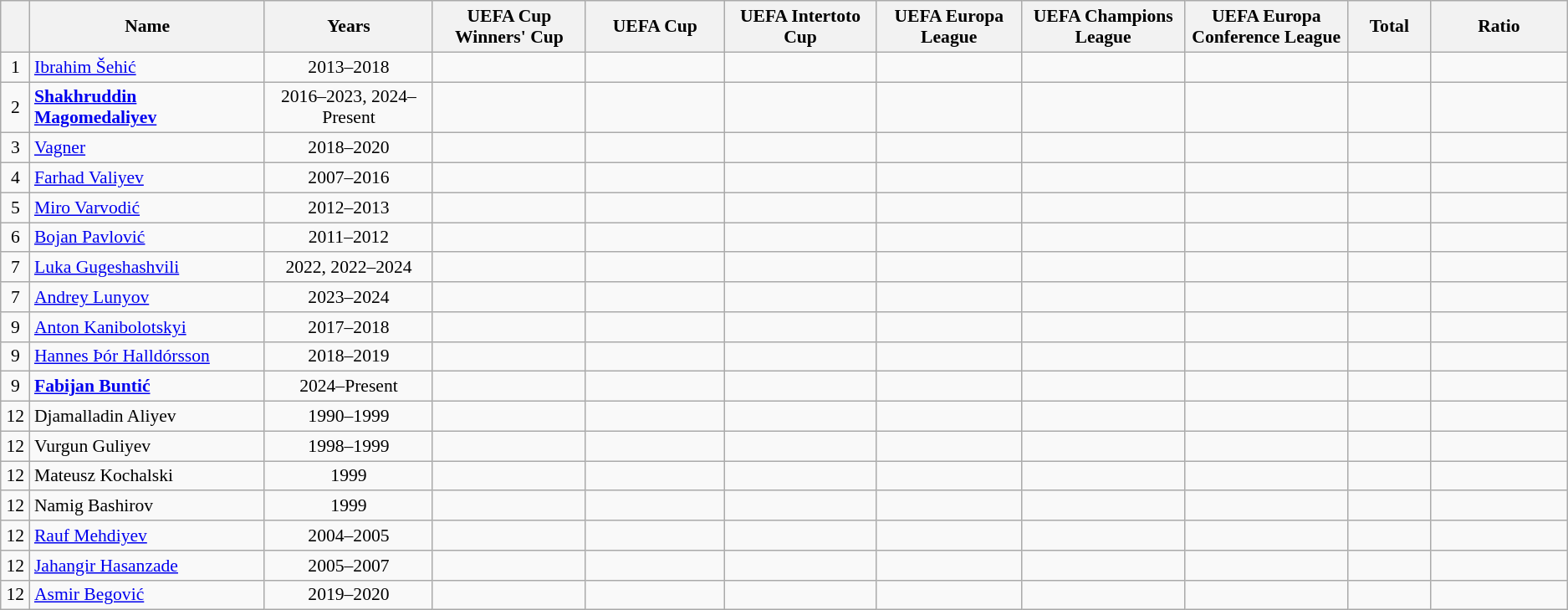<table class="wikitable sortable"  style="text-align:center; font-size:90%; ">
<tr>
<th width=20px></th>
<th width=300px>Name</th>
<th width=250px>Years</th>
<th width=200px>UEFA Cup Winners' Cup</th>
<th width=200px>UEFA Cup</th>
<th width=200px>UEFA Intertoto Cup</th>
<th width=200px>UEFA Europa League</th>
<th width=200px>UEFA Champions League</th>
<th width=200px>UEFA Europa Conference League</th>
<th width=100px>Total</th>
<th width=200px>Ratio</th>
</tr>
<tr>
<td>1</td>
<td align="left"> <a href='#'>Ibrahim Šehić</a></td>
<td>2013–2018</td>
<td></td>
<td></td>
<td></td>
<td></td>
<td></td>
<td></td>
<td></td>
<td></td>
</tr>
<tr>
<td>2</td>
<td align="left"> <strong><a href='#'>Shakhruddin Magomedaliyev</a></strong></td>
<td>2016–2023, 2024–Present</td>
<td></td>
<td></td>
<td></td>
<td></td>
<td></td>
<td></td>
<td></td>
<td></td>
</tr>
<tr>
<td>3</td>
<td align="left"> <a href='#'>Vagner</a></td>
<td>2018–2020</td>
<td></td>
<td></td>
<td></td>
<td></td>
<td></td>
<td></td>
<td></td>
<td></td>
</tr>
<tr>
<td>4</td>
<td align="left"> <a href='#'>Farhad Valiyev</a></td>
<td>2007–2016</td>
<td></td>
<td></td>
<td></td>
<td></td>
<td></td>
<td></td>
<td></td>
<td></td>
</tr>
<tr>
<td>5</td>
<td align="left"> <a href='#'>Miro Varvodić</a></td>
<td>2012–2013</td>
<td></td>
<td></td>
<td></td>
<td></td>
<td></td>
<td></td>
<td></td>
<td></td>
</tr>
<tr>
<td>6</td>
<td align="left"> <a href='#'>Bojan Pavlović</a></td>
<td>2011–2012</td>
<td></td>
<td></td>
<td></td>
<td></td>
<td></td>
<td></td>
<td></td>
<td></td>
</tr>
<tr>
<td>7</td>
<td align="left"> <a href='#'>Luka Gugeshashvili</a></td>
<td>2022, 2022–2024</td>
<td></td>
<td></td>
<td></td>
<td></td>
<td></td>
<td></td>
<td></td>
<td></td>
</tr>
<tr>
<td>7</td>
<td align="left"> <a href='#'>Andrey Lunyov</a></td>
<td>2023–2024</td>
<td></td>
<td></td>
<td></td>
<td></td>
<td></td>
<td></td>
<td></td>
<td></td>
</tr>
<tr>
<td>9</td>
<td align="left"> <a href='#'>Anton Kanibolotskyi</a></td>
<td>2017–2018</td>
<td></td>
<td></td>
<td></td>
<td></td>
<td></td>
<td></td>
<td></td>
<td></td>
</tr>
<tr>
<td>9</td>
<td align="left"> <a href='#'>Hannes Þór Halldórsson</a></td>
<td>2018–2019</td>
<td></td>
<td></td>
<td></td>
<td></td>
<td></td>
<td></td>
<td></td>
<td></td>
</tr>
<tr>
<td>9</td>
<td align="left"> <strong><a href='#'>Fabijan Buntić</a></strong></td>
<td>2024–Present</td>
<td></td>
<td></td>
<td></td>
<td></td>
<td></td>
<td></td>
<td></td>
<td></td>
</tr>
<tr>
<td>12</td>
<td align="left"> Djamalladin Aliyev</td>
<td>1990–1999</td>
<td></td>
<td></td>
<td></td>
<td></td>
<td></td>
<td></td>
<td></td>
<td></td>
</tr>
<tr>
<td>12</td>
<td align="left"> Vurgun Guliyev</td>
<td>1998–1999</td>
<td></td>
<td></td>
<td></td>
<td></td>
<td></td>
<td></td>
<td></td>
<td></td>
</tr>
<tr>
<td>12</td>
<td align="left"> Mateusz Kochalski</td>
<td>1999</td>
<td></td>
<td></td>
<td></td>
<td></td>
<td></td>
<td></td>
<td></td>
<td></td>
</tr>
<tr>
<td>12</td>
<td align="left"> Namig Bashirov</td>
<td>1999</td>
<td></td>
<td></td>
<td></td>
<td></td>
<td></td>
<td></td>
<td></td>
<td></td>
</tr>
<tr>
<td>12</td>
<td align="left"> <a href='#'>Rauf Mehdiyev</a></td>
<td>2004–2005</td>
<td></td>
<td></td>
<td></td>
<td></td>
<td></td>
<td></td>
<td></td>
<td></td>
</tr>
<tr>
<td>12</td>
<td align="left"> <a href='#'>Jahangir Hasanzade</a></td>
<td>2005–2007</td>
<td></td>
<td></td>
<td></td>
<td></td>
<td></td>
<td></td>
<td></td>
<td></td>
</tr>
<tr>
<td>12</td>
<td align="left"> <a href='#'>Asmir Begović</a></td>
<td>2019–2020</td>
<td></td>
<td></td>
<td></td>
<td></td>
<td></td>
<td></td>
<td></td>
<td></td>
</tr>
</table>
